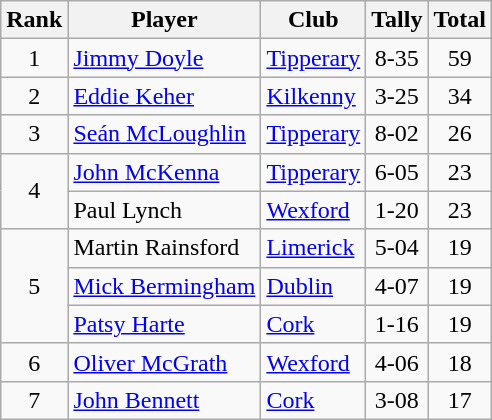<table class="wikitable">
<tr>
<th>Rank</th>
<th>Player</th>
<th>Club</th>
<th>Tally</th>
<th>Total</th>
</tr>
<tr>
<td rowspan=1 align=center>1</td>
<td><a href='#'>Jimmy Doyle</a></td>
<td><a href='#'>Tipperary</a></td>
<td align=center>8-35</td>
<td align=center>59</td>
</tr>
<tr>
<td rowspan=1 align=center>2</td>
<td><a href='#'>Eddie Keher</a></td>
<td><a href='#'>Kilkenny</a></td>
<td align=center>3-25</td>
<td align=center>34</td>
</tr>
<tr>
<td rowspan=1 align=center>3</td>
<td><a href='#'>Seán McLoughlin</a></td>
<td><a href='#'>Tipperary</a></td>
<td align=center>8-02</td>
<td align=center>26</td>
</tr>
<tr>
<td rowspan=2 align=center>4</td>
<td><a href='#'>John McKenna</a></td>
<td><a href='#'>Tipperary</a></td>
<td align=center>6-05</td>
<td align=center>23</td>
</tr>
<tr>
<td>Paul Lynch</td>
<td><a href='#'>Wexford</a></td>
<td align=center>1-20</td>
<td align=center>23</td>
</tr>
<tr>
<td rowspan=3 align=center>5</td>
<td>Martin Rainsford</td>
<td><a href='#'>Limerick</a></td>
<td align=center>5-04</td>
<td align=center>19</td>
</tr>
<tr>
<td><a href='#'>Mick Bermingham</a></td>
<td><a href='#'>Dublin</a></td>
<td align=center>4-07</td>
<td align=center>19</td>
</tr>
<tr>
<td><a href='#'>Patsy Harte</a></td>
<td><a href='#'>Cork</a></td>
<td align=center>1-16</td>
<td align=center>19</td>
</tr>
<tr>
<td rowspan=1 align=center>6</td>
<td><a href='#'>Oliver McGrath</a></td>
<td><a href='#'>Wexford</a></td>
<td align=center>4-06</td>
<td align=center>18</td>
</tr>
<tr>
<td rowspan=1 align=center>7</td>
<td><a href='#'>John Bennett</a></td>
<td><a href='#'>Cork</a></td>
<td align=center>3-08</td>
<td align=center>17</td>
</tr>
</table>
